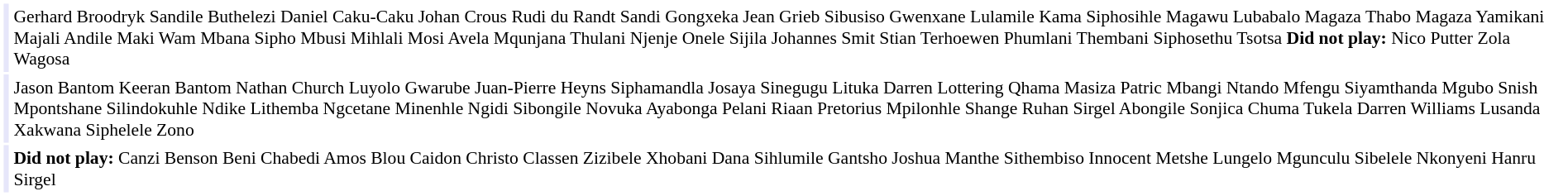<table cellpadding="2" style="border: 1px solid white; font-size:90%;">
<tr>
<td style="text-align:right;" bgcolor="lavender"></td>
<td style="text-align:left;">Gerhard Broodryk Sandile Buthelezi Daniel Caku-Caku Johan Crous Rudi du Randt Sandi Gongxeka Jean Grieb Sibusiso Gwenxane Lulamile Kama Siphosihle Magawu Lubabalo Magaza Thabo Magaza Yamikani Majali Andile Maki Wam Mbana Sipho Mbusi Mihlali Mosi Avela Mqunjana Thulani Njenje Onele Sijila Johannes Smit Stian Terhoewen Phumlani Thembani Siphosethu Tsotsa <strong>Did not play:</strong> Nico Putter Zola Wagosa</td>
</tr>
<tr>
<td style="text-align:right;" bgcolor="lavender"></td>
<td style="text-align:left;">Jason Bantom Keeran Bantom Nathan Church Luyolo Gwarube Juan-Pierre Heyns Siphamandla Josaya Sinegugu Lituka Darren Lottering Qhama Masiza Patric Mbangi Ntando Mfengu Siyamthanda Mgubo Snish Mpontshane Silindokuhle Ndike Lithemba Ngcetane Minenhle Ngidi Sibongile Novuka Ayabonga Pelani Riaan Pretorius Mpilonhle Shange Ruhan Sirgel Abongile Sonjica Chuma Tukela Darren Williams Lusanda Xakwana Siphelele Zono</td>
</tr>
<tr>
<td style="text-align:right;" bgcolor="lavender"></td>
<td style="text-align:left;"><strong>Did not play:</strong> Canzi Benson Beni Chabedi Amos Blou Caidon Christo Classen Zizibele Xhobani Dana Sihlumile Gantsho Joshua Manthe Sithembiso Innocent Metshe Lungelo Mgunculu Sibelele Nkonyeni Hanru Sirgel</td>
</tr>
</table>
